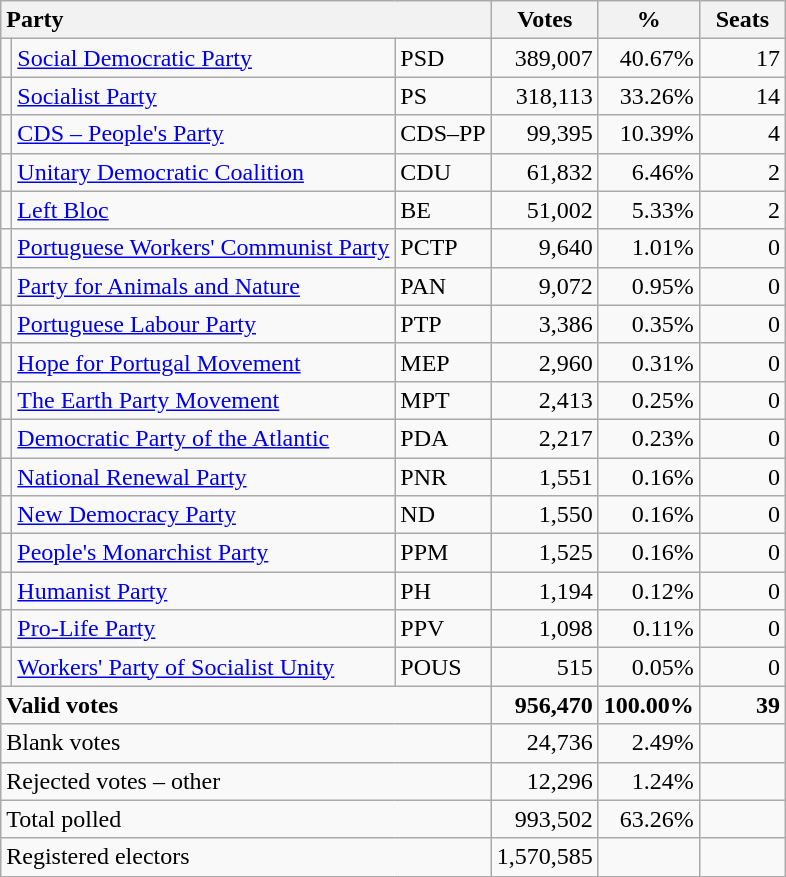<table class="wikitable" border="1" style="text-align:right;">
<tr>
<th style="text-align:left;" colspan=3>Party</th>
<th align=center width="50">Votes</th>
<th align=center width="50">%</th>
<th align=center width="50">Seats</th>
</tr>
<tr>
<td></td>
<td align=left><a href='#'>Social Democratic Party</a></td>
<td align=left>PSD</td>
<td>389,007</td>
<td>40.67%</td>
<td>17</td>
</tr>
<tr>
<td></td>
<td align=left><a href='#'>Socialist Party</a></td>
<td align=left>PS</td>
<td>318,113</td>
<td>33.26%</td>
<td>14</td>
</tr>
<tr>
<td></td>
<td align=left><a href='#'>CDS – People's Party</a></td>
<td align=left style="white-space: nowrap;">CDS–PP</td>
<td>99,395</td>
<td>10.39%</td>
<td>4</td>
</tr>
<tr>
<td></td>
<td align=left style="white-space: nowrap;"><a href='#'>Unitary Democratic Coalition</a></td>
<td align=left>CDU</td>
<td>61,832</td>
<td>6.46%</td>
<td>2</td>
</tr>
<tr>
<td></td>
<td align=left><a href='#'>Left Bloc</a></td>
<td align=left>BE</td>
<td>51,002</td>
<td>5.33%</td>
<td>2</td>
</tr>
<tr>
<td></td>
<td align=left><a href='#'>Portuguese Workers' Communist Party</a></td>
<td align=left>PCTP</td>
<td>9,640</td>
<td>1.01%</td>
<td>0</td>
</tr>
<tr>
<td></td>
<td align=left><a href='#'>Party for Animals and Nature</a></td>
<td align=left>PAN</td>
<td>9,072</td>
<td>0.95%</td>
<td>0</td>
</tr>
<tr>
<td></td>
<td align=left><a href='#'>Portuguese Labour Party</a></td>
<td align=left>PTP</td>
<td>3,386</td>
<td>0.35%</td>
<td>0</td>
</tr>
<tr>
<td></td>
<td align=left><a href='#'>Hope for Portugal Movement</a></td>
<td align=left>MEP</td>
<td>2,960</td>
<td>0.31%</td>
<td>0</td>
</tr>
<tr>
<td></td>
<td align=left><a href='#'>The Earth Party Movement</a></td>
<td align=left>MPT</td>
<td>2,413</td>
<td>0.25%</td>
<td>0</td>
</tr>
<tr>
<td></td>
<td align=left><a href='#'>Democratic Party of the Atlantic</a></td>
<td align=left>PDA</td>
<td>2,217</td>
<td>0.23%</td>
<td>0</td>
</tr>
<tr>
<td></td>
<td align=left><a href='#'>National Renewal Party</a></td>
<td align=left>PNR</td>
<td>1,551</td>
<td>0.16%</td>
<td>0</td>
</tr>
<tr>
<td></td>
<td align=left><a href='#'>New Democracy Party</a></td>
<td align=left>ND</td>
<td>1,550</td>
<td>0.16%</td>
<td>0</td>
</tr>
<tr>
<td></td>
<td align=left><a href='#'>People's Monarchist Party</a></td>
<td align=left>PPM</td>
<td>1,525</td>
<td>0.16%</td>
<td>0</td>
</tr>
<tr>
<td></td>
<td align=left><a href='#'>Humanist Party</a></td>
<td align=left>PH</td>
<td>1,194</td>
<td>0.12%</td>
<td>0</td>
</tr>
<tr>
<td></td>
<td align=left><a href='#'>Pro-Life Party</a></td>
<td align=left>PPV</td>
<td>1,098</td>
<td>0.11%</td>
<td>0</td>
</tr>
<tr>
<td></td>
<td align=left><a href='#'>Workers' Party of Socialist Unity</a></td>
<td align=left>POUS</td>
<td>515</td>
<td>0.05%</td>
<td>0</td>
</tr>
<tr style="font-weight:bold">
<td align=left colspan=3>Valid votes</td>
<td>956,470</td>
<td>100.00%</td>
<td>39</td>
</tr>
<tr>
<td align=left colspan=3>Blank votes</td>
<td>24,736</td>
<td>2.49%</td>
<td></td>
</tr>
<tr>
<td align=left colspan=3>Rejected votes – other</td>
<td>12,296</td>
<td>1.24%</td>
<td></td>
</tr>
<tr>
<td align=left colspan=3>Total polled</td>
<td>993,502</td>
<td>63.26%</td>
<td></td>
</tr>
<tr>
<td align=left colspan=3>Registered electors</td>
<td>1,570,585</td>
<td></td>
<td></td>
</tr>
</table>
